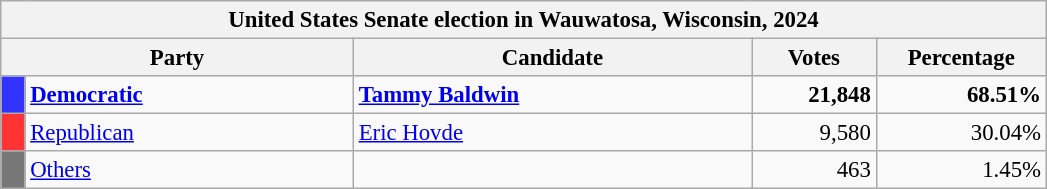<table class="wikitable" style="font-size:95%;">
<tr>
<th colspan="7">United States Senate election in Wauwatosa, Wisconsin, 2024</th>
</tr>
<tr>
<th colspan="2" style="width: 15em">Party</th>
<th style="width: 17em">Candidate</th>
<th style="width: 5em">Votes</th>
<th style="width: 7em">Percentage</th>
</tr>
<tr>
<th style="background:#33f; width:3px;"></th>
<td style="width: 130px"><strong><a href='#'>Democratic</a></strong></td>
<td><strong><a href='#'>Tammy Baldwin</a></strong></td>
<td style="text-align:right;"><strong>21,848</strong></td>
<td style="text-align:right;"><strong>68.51%</strong></td>
</tr>
<tr>
<th style="background:#f33; width:3px;"></th>
<td style="width: 130px"><a href='#'>Republican</a></td>
<td><a href='#'>Eric Hovde</a></td>
<td style="text-align:right;">9,580</td>
<td style="text-align:right;">30.04%</td>
</tr>
<tr>
<th style="background:#777; width:3px;"></th>
<td style="width: 130px"><a href='#'>Others</a></td>
<td></td>
<td style="text-align:right;">463</td>
<td style="text-align:right;">1.45%</td>
</tr>
</table>
